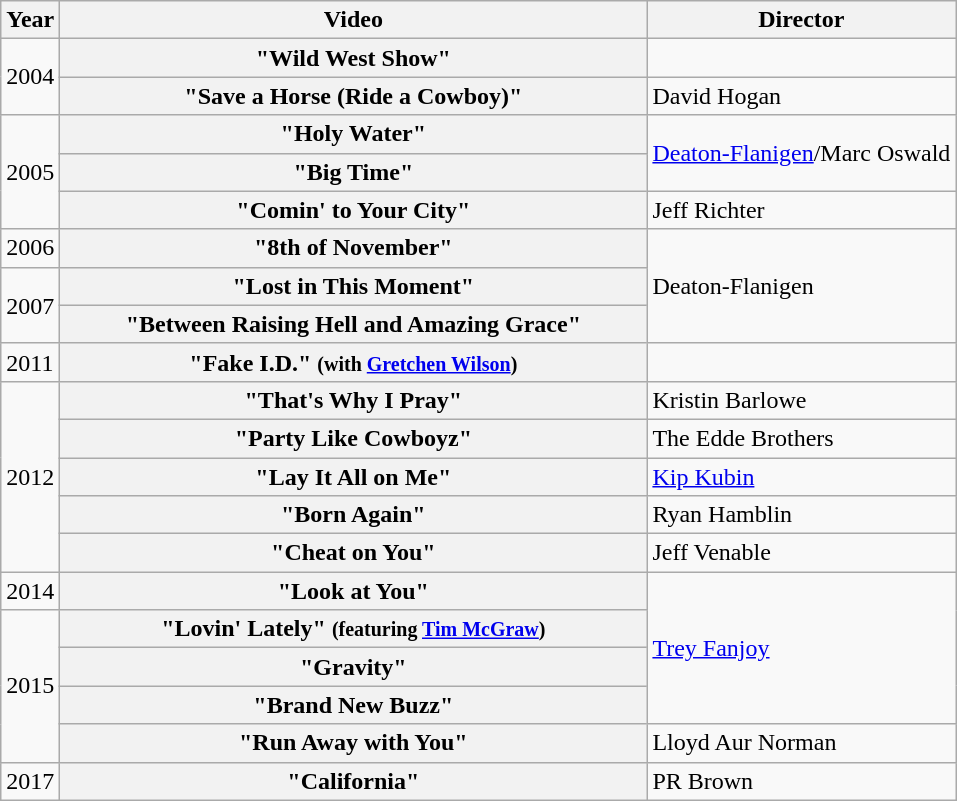<table class="wikitable plainrowheaders">
<tr>
<th>Year</th>
<th style="width:24em;">Video</th>
<th>Director</th>
</tr>
<tr>
<td rowspan="2">2004</td>
<th scope="row">"Wild West Show"</th>
<td></td>
</tr>
<tr>
<th scope="row">"Save a Horse (Ride a Cowboy)"</th>
<td>David Hogan</td>
</tr>
<tr>
<td rowspan="3">2005</td>
<th scope="row">"Holy Water"</th>
<td rowspan="2"><a href='#'>Deaton-Flanigen</a>/Marc Oswald</td>
</tr>
<tr>
<th scope="row">"Big Time"</th>
</tr>
<tr>
<th scope="row">"Comin' to Your City"</th>
<td>Jeff Richter</td>
</tr>
<tr>
<td>2006</td>
<th scope="row">"8th of November"</th>
<td rowspan="3">Deaton-Flanigen</td>
</tr>
<tr>
<td rowspan="2">2007</td>
<th scope="row">"Lost in This Moment"</th>
</tr>
<tr>
<th scope="row">"Between Raising Hell and Amazing Grace"</th>
</tr>
<tr>
<td>2011</td>
<th scope="row">"Fake I.D." <small>(with <a href='#'>Gretchen Wilson</a>)</small></th>
<td></td>
</tr>
<tr>
<td rowspan="5">2012</td>
<th scope="row">"That's Why I Pray"</th>
<td>Kristin Barlowe</td>
</tr>
<tr>
<th scope="row">"Party Like Cowboyz"</th>
<td>The Edde Brothers</td>
</tr>
<tr>
<th scope="row">"Lay It All on Me"</th>
<td><a href='#'>Kip Kubin</a></td>
</tr>
<tr>
<th scope="row">"Born Again"</th>
<td>Ryan Hamblin</td>
</tr>
<tr>
<th scope="row">"Cheat on You"</th>
<td>Jeff Venable</td>
</tr>
<tr>
<td>2014</td>
<th scope="row">"Look at You"</th>
<td rowspan="4"><a href='#'>Trey Fanjoy</a></td>
</tr>
<tr>
<td rowspan="4">2015</td>
<th scope="row">"Lovin' Lately" <small>(featuring <a href='#'>Tim McGraw</a>)</small></th>
</tr>
<tr>
<th scope="row">"Gravity"</th>
</tr>
<tr>
<th scope="row">"Brand New Buzz"</th>
</tr>
<tr>
<th scope="row">"Run Away with You"</th>
<td>Lloyd Aur Norman</td>
</tr>
<tr>
<td>2017</td>
<th scope="row">"California"</th>
<td>PR Brown</td>
</tr>
</table>
